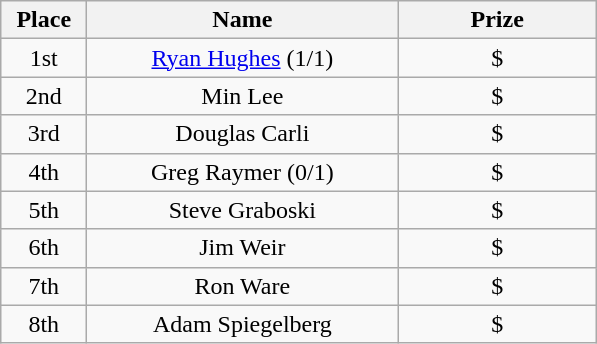<table class="wikitable" style="text-align:center">
<tr>
<th width="50">Place</th>
<th width="200">Name</th>
<th width="125">Prize</th>
</tr>
<tr>
<td>1st</td>
<td><a href='#'>Ryan Hughes</a> (1/1)</td>
<td>$</td>
</tr>
<tr>
<td>2nd</td>
<td>Min Lee</td>
<td>$</td>
</tr>
<tr>
<td>3rd</td>
<td>Douglas Carli</td>
<td>$</td>
</tr>
<tr>
<td>4th</td>
<td>Greg Raymer (0/1)</td>
<td>$</td>
</tr>
<tr>
<td>5th</td>
<td>Steve Graboski</td>
<td>$</td>
</tr>
<tr>
<td>6th</td>
<td>Jim Weir</td>
<td>$</td>
</tr>
<tr>
<td>7th</td>
<td>Ron Ware</td>
<td>$</td>
</tr>
<tr>
<td>8th</td>
<td>Adam Spiegelberg</td>
<td>$</td>
</tr>
</table>
